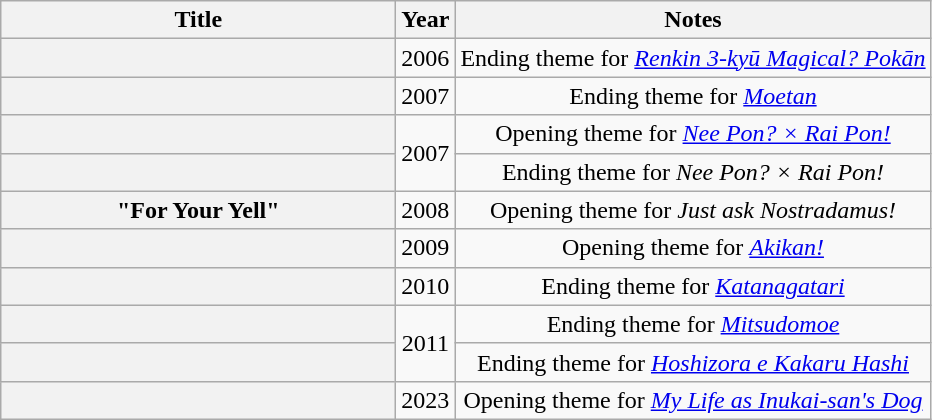<table class="wikitable plainrowheaders" style="text-align:center">
<tr>
<th scope="col" style="width:16em;">Title</th>
<th scope="col">Year</th>
<th scope="col">Notes</th>
</tr>
<tr>
<th scope="row"></th>
<td>2006</td>
<td>Ending theme for <em><a href='#'>Renkin 3-kyū Magical? Pokān</a></em></td>
</tr>
<tr>
<th scope="row"></th>
<td>2007</td>
<td>Ending theme for <a href='#'><em>Moetan</em></a></td>
</tr>
<tr>
<th scope="row"></th>
<td rowspan="2">2007</td>
<td>Opening theme for <em><a href='#'>Nee Pon? × Rai Pon!</a></em></td>
</tr>
<tr>
<th scope="row"></th>
<td>Ending theme for <em>Nee Pon? × Rai Pon!</em></td>
</tr>
<tr>
<th scope="row">"For Your Yell"</th>
<td>2008</td>
<td>Opening theme for <em>Just ask Nostradamus!</em></td>
</tr>
<tr>
<th scope="row"></th>
<td>2009</td>
<td>Opening theme for <em><a href='#'>Akikan!</a></em></td>
</tr>
<tr>
<th scope="row"></th>
<td>2010</td>
<td>Ending theme for <em><a href='#'>Katanagatari</a></em></td>
</tr>
<tr>
<th scope="row"></th>
<td rowspan="2">2011</td>
<td>Ending theme for <a href='#'><em>Mitsudomoe</em></a></td>
</tr>
<tr>
<th scope="row"></th>
<td>Ending theme for <em><a href='#'>Hoshizora e Kakaru Hashi</a></em></td>
</tr>
<tr>
<th scope="row"></th>
<td>2023</td>
<td>Opening theme for <em><a href='#'>My Life as Inukai-san's Dog</a></em></td>
</tr>
</table>
